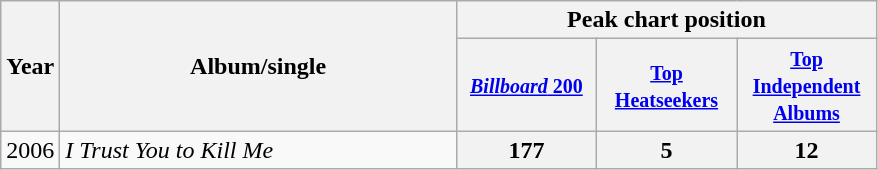<table class="wikitable">
<tr>
<th width="28" rowspan="2">Year</th>
<th width="257" rowspan="2">Album/single</th>
<th colspan="3">Peak chart position</th>
</tr>
<tr>
<th width="86"><small><a href='#'><em>Billboard</em> 200</a></small></th>
<th width="86"><small><a href='#'>Top Heatseekers</a></small></th>
<th width="86"><small><a href='#'>Top Independent Albums</a></small></th>
</tr>
<tr>
<td rowspan="1">2006</td>
<td><em>I Trust You to Kill Me</em></td>
<th>177 </th>
<th>5 </th>
<th>12 </th>
</tr>
</table>
